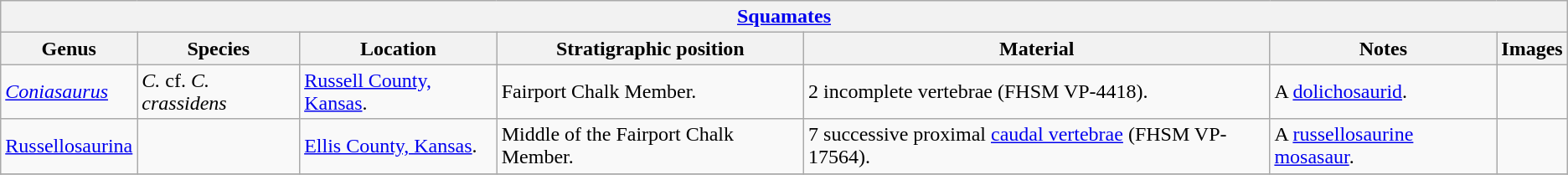<table class="wikitable" align="center">
<tr>
<th colspan="7" align="center"><strong><a href='#'>Squamates</a></strong></th>
</tr>
<tr>
<th>Genus</th>
<th>Species</th>
<th>Location</th>
<th><strong>Stratigraphic position</strong></th>
<th><strong>Material</strong></th>
<th>Notes</th>
<th>Images</th>
</tr>
<tr>
<td><em><a href='#'>Coniasaurus</a></em></td>
<td><em>C.</em> cf. <em>C. crassidens</em></td>
<td><a href='#'>Russell County, Kansas</a>.</td>
<td>Fairport Chalk Member.</td>
<td>2 incomplete vertebrae (FHSM VP-4418).</td>
<td>A <a href='#'>dolichosaurid</a>.</td>
<td></td>
</tr>
<tr>
<td><a href='#'>Russellosaurina</a></td>
<td></td>
<td><a href='#'>Ellis County, Kansas</a>.</td>
<td>Middle of the Fairport Chalk Member.</td>
<td>7 successive proximal <a href='#'>caudal vertebrae</a> (FHSM VP-17564).</td>
<td>A <a href='#'>russellosaurine</a> <a href='#'>mosasaur</a>.</td>
<td></td>
</tr>
<tr>
</tr>
</table>
